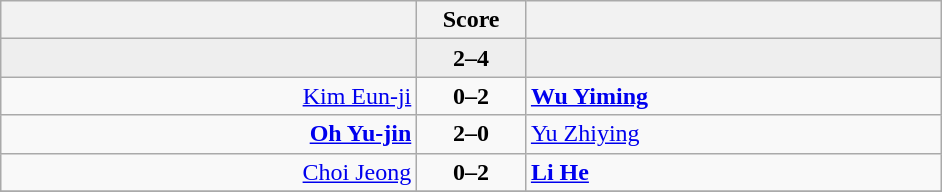<table class="wikitable" style="text-align: center;">
<tr>
<th align="right" width="270"></th>
<th width="65">Score</th>
<th align="left" width="270"></th>
</tr>
<tr bgcolor=eeeeee>
<td align=right></td>
<td align=center><strong>2–4</strong></td>
<td align=left><strong></strong></td>
</tr>
<tr>
<td align=right><a href='#'>Kim Eun-ji</a></td>
<td align=center><strong>0–2</strong></td>
<td align=left><strong><a href='#'>Wu Yiming</a></strong></td>
</tr>
<tr>
<td align=right><strong><a href='#'>Oh Yu-jin</a></strong></td>
<td align=center><strong>2–0</strong></td>
<td align=left><a href='#'>Yu Zhiying</a></td>
</tr>
<tr>
<td align=right><a href='#'>Choi Jeong</a></td>
<td align=center><strong>0–2</strong></td>
<td align=left><strong><a href='#'>Li He</a></strong></td>
</tr>
<tr bgcolor=eeeeee>
</tr>
</table>
